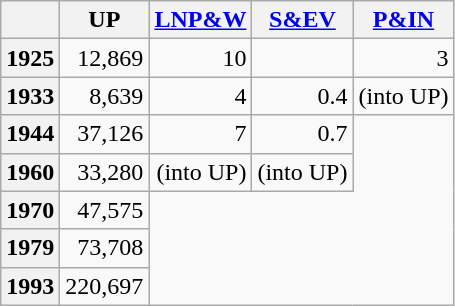<table class="wikitable">
<tr>
<th></th>
<th>UP</th>
<th><a href='#'>LNP&W</a></th>
<th><a href='#'>S&EV</a></th>
<th><a href='#'>P&IN</a></th>
</tr>
<tr style="text-align:right;">
<th scope="row">1925</th>
<td>12,869</td>
<td>10</td>
<td></td>
<td>3</td>
</tr>
<tr style="text-align:right;">
<th scope="row">1933</th>
<td>8,639</td>
<td>4</td>
<td>0.4</td>
<td>(into UP)</td>
</tr>
<tr style="text-align:right;">
<th scope="row">1944</th>
<td>37,126</td>
<td>7</td>
<td>0.7</td>
</tr>
<tr style="text-align:right;">
<th scope="row">1960</th>
<td>33,280</td>
<td>(into UP)</td>
<td>(into UP)</td>
</tr>
<tr style="text-align:right;">
<th scope="row">1970</th>
<td>47,575</td>
</tr>
<tr style="text-align:right;">
<th scope="row">1979</th>
<td>73,708</td>
</tr>
<tr style="text-align:right;">
<th scope="row">1993</th>
<td>220,697</td>
</tr>
</table>
